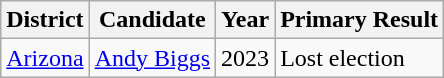<table class="wikitable sortable">
<tr>
<th bgcolor="teal">District</th>
<th>Candidate</th>
<th>Year</th>
<th bgcolor="teal">Primary Result</th>
</tr>
<tr>
<td> <a href='#'>Arizona</a></td>
<td><a href='#'>Andy Biggs</a></td>
<td>2023</td>
<td> Lost election</td>
</tr>
</table>
